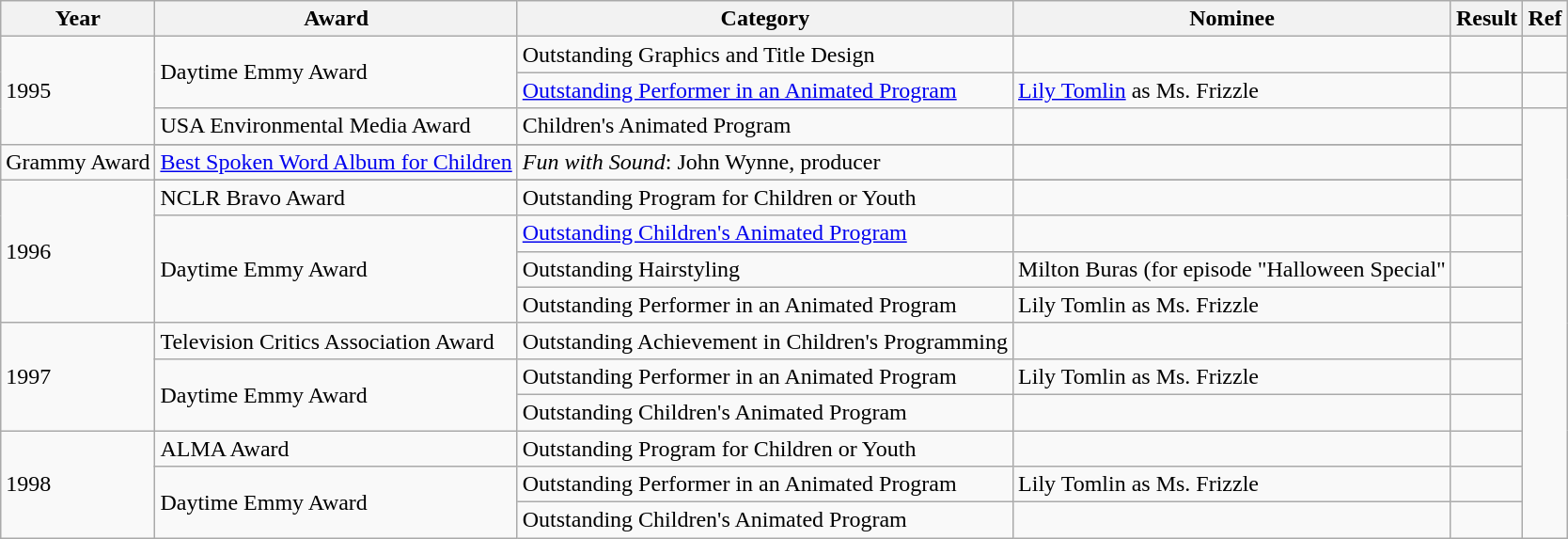<table class="wikitable">
<tr>
<th>Year</th>
<th>Award</th>
<th>Category</th>
<th>Nominee</th>
<th>Result</th>
<th>Ref</th>
</tr>
<tr>
<td rowspan="4">1995</td>
<td rowspan="2">Daytime Emmy Award</td>
<td>Outstanding Graphics and Title Design</td>
<td></td>
<td></td>
</tr>
<tr>
<td><a href='#'>Outstanding Performer in an Animated Program</a></td>
<td><a href='#'>Lily Tomlin</a> as Ms. Frizzle</td>
<td></td>
<td align=center></td>
</tr>
<tr>
<td>USA Environmental Media Award</td>
<td>Children's Animated Program</td>
<td></td>
<td></td>
</tr>
<tr>
</tr>
<tr>
<td>Grammy Award</td>
<td><a href='#'>Best Spoken Word Album for Children</a></td>
<td><em>Fun with Sound</em>: John Wynne, producer</td>
<td></td>
<td></td>
</tr>
<tr>
<td rowspan="5">1996</td>
</tr>
<tr>
<td>NCLR Bravo Award</td>
<td>Outstanding Program for Children or Youth</td>
<td></td>
<td></td>
</tr>
<tr>
<td rowspan="3">Daytime Emmy Award</td>
<td><a href='#'>Outstanding Children's Animated Program</a></td>
<td></td>
<td></td>
</tr>
<tr>
<td>Outstanding Hairstyling</td>
<td>Milton Buras (for episode "Halloween Special"</td>
<td></td>
</tr>
<tr>
<td>Outstanding Performer in an Animated Program</td>
<td>Lily Tomlin as Ms. Frizzle</td>
<td></td>
</tr>
<tr>
<td rowspan="3">1997</td>
<td>Television Critics Association Award</td>
<td>Outstanding Achievement in Children's Programming</td>
<td></td>
<td></td>
</tr>
<tr>
<td rowspan="2">Daytime Emmy Award</td>
<td>Outstanding Performer in an Animated Program</td>
<td>Lily Tomlin as Ms. Frizzle</td>
<td></td>
</tr>
<tr>
<td>Outstanding Children's Animated Program</td>
<td></td>
<td></td>
</tr>
<tr>
<td rowspan="3">1998</td>
<td>ALMA Award</td>
<td>Outstanding Program for Children or Youth</td>
<td></td>
<td></td>
</tr>
<tr>
<td rowspan="2">Daytime Emmy Award</td>
<td>Outstanding Performer in an Animated Program</td>
<td>Lily Tomlin as Ms. Frizzle</td>
<td></td>
</tr>
<tr>
<td>Outstanding Children's Animated Program</td>
<td></td>
<td></td>
</tr>
</table>
